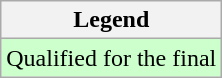<table class="wikitable">
<tr>
<th>Legend</th>
</tr>
<tr bgcolor=#ccffcc>
<td>Qualified for the final</td>
</tr>
</table>
